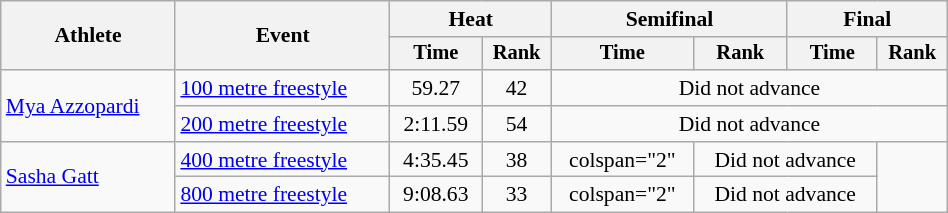<table class="wikitable" style="text-align:center; font-size:90%; width:50%;">
<tr>
<th rowspan="2">Athlete</th>
<th rowspan="2">Event</th>
<th colspan="2">Heat</th>
<th colspan="2">Semifinal</th>
<th colspan="2">Final</th>
</tr>
<tr style="font-size:95%">
<th>Time</th>
<th>Rank</th>
<th>Time</th>
<th>Rank</th>
<th>Time</th>
<th>Rank</th>
</tr>
<tr>
<td align=left rowspan=2><a href='#'>Mya Azzopardi</a></td>
<td align=left><a href='#'>100 metre freestyle</a></td>
<td>59.27</td>
<td>42</td>
<td colspan=4>Did not advance</td>
</tr>
<tr>
<td align=left><a href='#'>200 metre freestyle</a></td>
<td>2:11.59</td>
<td>54</td>
<td colspan=4>Did not advance</td>
</tr>
<tr>
<td align=left rowspan=2><a href='#'>Sasha Gatt</a></td>
<td align=left><a href='#'>400 metre freestyle</a></td>
<td>4:35.45</td>
<td>38</td>
<td>colspan="2" </td>
<td colspan="2">Did not advance</td>
</tr>
<tr>
<td align=left><a href='#'>800 metre freestyle</a></td>
<td>9:08.63</td>
<td>33</td>
<td>colspan="2" </td>
<td colspan="2">Did not advance</td>
</tr>
</table>
